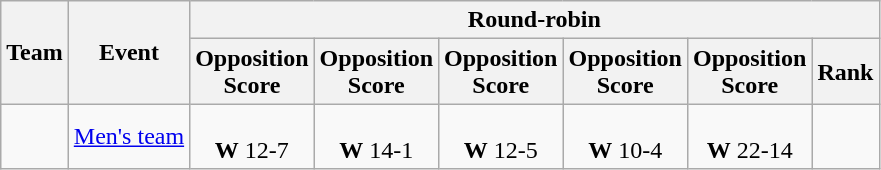<table class="wikitable">
<tr>
<th rowspan="2">Team</th>
<th rowspan="2">Event</th>
<th colspan="6">Round-robin</th>
</tr>
<tr>
<th>Opposition<br>Score</th>
<th>Opposition<br>Score</th>
<th>Opposition<br>Score</th>
<th>Opposition<br>Score</th>
<th>Opposition<br>Score</th>
<th>Rank</th>
</tr>
<tr align="center">
<td></td>
<td align="left"><a href='#'>Men's team</a></td>
<td><br> <strong>W</strong> 12-7</td>
<td><br> <strong>W</strong> 14-1</td>
<td><br> <strong>W</strong> 12-5</td>
<td><br> <strong>W</strong> 10-4</td>
<td><br> <strong>W</strong> 22-14</td>
<td></td>
</tr>
</table>
